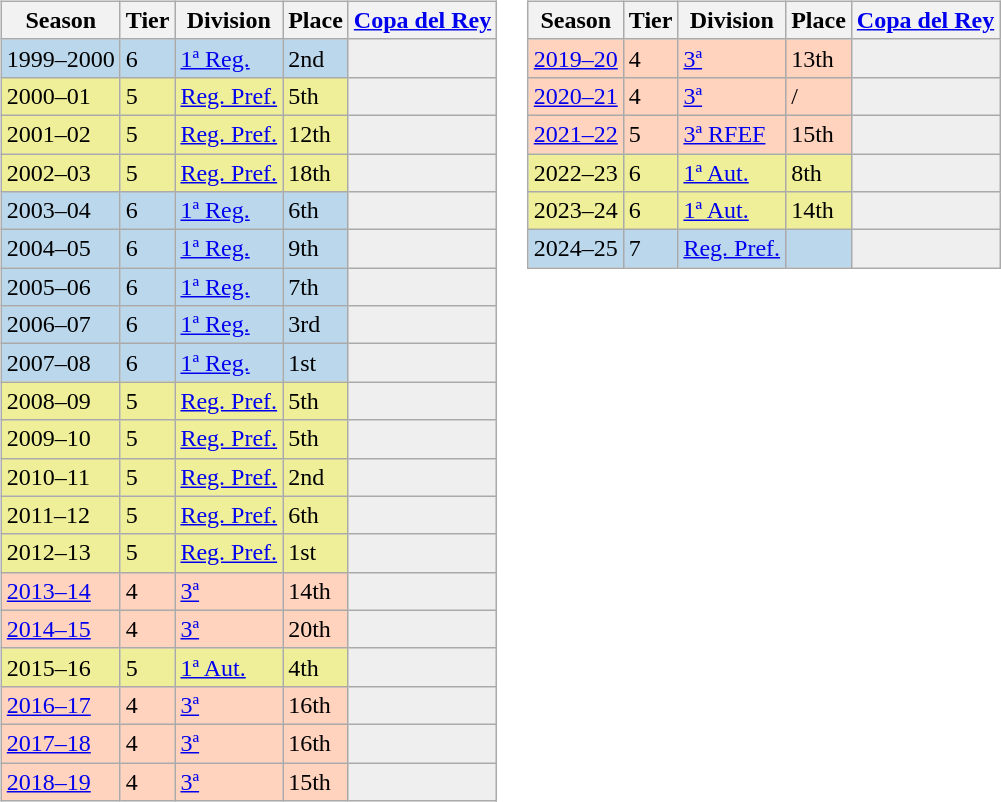<table>
<tr>
<td valign="top" width=0%><br><table class="wikitable">
<tr style="background:#f0f6fa;">
<th>Season</th>
<th>Tier</th>
<th>Division</th>
<th>Place</th>
<th><a href='#'>Copa del Rey</a></th>
</tr>
<tr>
<td style="background:#BBD7EC;">1999–2000</td>
<td style="background:#BBD7EC;">6</td>
<td style="background:#BBD7EC;"><a href='#'>1ª Reg.</a></td>
<td style="background:#BBD7EC;">2nd</td>
<th style="background:#efefef;"></th>
</tr>
<tr>
<td style="background:#EFEF99;">2000–01</td>
<td style="background:#EFEF99;">5</td>
<td style="background:#EFEF99;"><a href='#'>Reg. Pref.</a></td>
<td style="background:#EFEF99;">5th</td>
<th style="background:#efefef;"></th>
</tr>
<tr>
<td style="background:#EFEF99;">2001–02</td>
<td style="background:#EFEF99;">5</td>
<td style="background:#EFEF99;"><a href='#'>Reg. Pref.</a></td>
<td style="background:#EFEF99;">12th</td>
<th style="background:#efefef;"></th>
</tr>
<tr>
<td style="background:#EFEF99;">2002–03</td>
<td style="background:#EFEF99;">5</td>
<td style="background:#EFEF99;"><a href='#'>Reg. Pref.</a></td>
<td style="background:#EFEF99;">18th</td>
<th style="background:#efefef;"></th>
</tr>
<tr>
<td style="background:#BBD7EC;">2003–04</td>
<td style="background:#BBD7EC;">6</td>
<td style="background:#BBD7EC;"><a href='#'>1ª Reg.</a></td>
<td style="background:#BBD7EC;">6th</td>
<th style="background:#efefef;"></th>
</tr>
<tr>
<td style="background:#BBD7EC;">2004–05</td>
<td style="background:#BBD7EC;">6</td>
<td style="background:#BBD7EC;"><a href='#'>1ª Reg.</a></td>
<td style="background:#BBD7EC;">9th</td>
<th style="background:#efefef;"></th>
</tr>
<tr>
<td style="background:#BBD7EC;">2005–06</td>
<td style="background:#BBD7EC;">6</td>
<td style="background:#BBD7EC;"><a href='#'>1ª Reg.</a></td>
<td style="background:#BBD7EC;">7th</td>
<th style="background:#efefef;"></th>
</tr>
<tr>
<td style="background:#BBD7EC;">2006–07</td>
<td style="background:#BBD7EC;">6</td>
<td style="background:#BBD7EC;"><a href='#'>1ª Reg.</a></td>
<td style="background:#BBD7EC;">3rd</td>
<th style="background:#efefef;"></th>
</tr>
<tr>
<td style="background:#BBD7EC;">2007–08</td>
<td style="background:#BBD7EC;">6</td>
<td style="background:#BBD7EC;"><a href='#'>1ª Reg.</a></td>
<td style="background:#BBD7EC;">1st</td>
<th style="background:#efefef;"></th>
</tr>
<tr>
<td style="background:#EFEF99;">2008–09</td>
<td style="background:#EFEF99;">5</td>
<td style="background:#EFEF99;"><a href='#'>Reg. Pref.</a></td>
<td style="background:#EFEF99;">5th</td>
<th style="background:#efefef;"></th>
</tr>
<tr>
<td style="background:#EFEF99;">2009–10</td>
<td style="background:#EFEF99;">5</td>
<td style="background:#EFEF99;"><a href='#'>Reg. Pref.</a></td>
<td style="background:#EFEF99;">5th</td>
<th style="background:#efefef;"></th>
</tr>
<tr>
<td style="background:#EFEF99;">2010–11</td>
<td style="background:#EFEF99;">5</td>
<td style="background:#EFEF99;"><a href='#'>Reg. Pref.</a></td>
<td style="background:#EFEF99;">2nd</td>
<th style="background:#efefef;"></th>
</tr>
<tr>
<td style="background:#EFEF99;">2011–12</td>
<td style="background:#EFEF99;">5</td>
<td style="background:#EFEF99;"><a href='#'>Reg. Pref.</a></td>
<td style="background:#EFEF99;">6th</td>
<th style="background:#efefef;"></th>
</tr>
<tr>
<td style="background:#EFEF99;">2012–13</td>
<td style="background:#EFEF99;">5</td>
<td style="background:#EFEF99;"><a href='#'>Reg. Pref.</a></td>
<td style="background:#EFEF99;">1st</td>
<th style="background:#efefef;"></th>
</tr>
<tr>
<td style="background:#FFD3BD;"><a href='#'>2013–14</a></td>
<td style="background:#FFD3BD;">4</td>
<td style="background:#FFD3BD;"><a href='#'>3ª</a></td>
<td style="background:#FFD3BD;">14th</td>
<th style="background:#EFEFEF;"></th>
</tr>
<tr>
<td style="background:#FFD3BD;"><a href='#'>2014–15</a></td>
<td style="background:#FFD3BD;">4</td>
<td style="background:#FFD3BD;"><a href='#'>3ª</a></td>
<td style="background:#FFD3BD;">20th</td>
<th style="background:#EFEFEF;"></th>
</tr>
<tr>
<td style="background:#EFEF99;">2015–16</td>
<td style="background:#EFEF99;">5</td>
<td style="background:#EFEF99;"><a href='#'>1ª Aut.</a></td>
<td style="background:#EFEF99;">4th</td>
<th style="background:#efefef;"></th>
</tr>
<tr>
<td style="background:#FFD3BD;"><a href='#'>2016–17</a></td>
<td style="background:#FFD3BD;">4</td>
<td style="background:#FFD3BD;"><a href='#'>3ª</a></td>
<td style="background:#FFD3BD;">16th</td>
<th style="background:#EFEFEF;"></th>
</tr>
<tr>
<td style="background:#FFD3BD;"><a href='#'>2017–18</a></td>
<td style="background:#FFD3BD;">4</td>
<td style="background:#FFD3BD;"><a href='#'>3ª</a></td>
<td style="background:#FFD3BD;">16th</td>
<th style="background:#EFEFEF;"></th>
</tr>
<tr>
<td style="background:#FFD3BD;"><a href='#'>2018–19</a></td>
<td style="background:#FFD3BD;">4</td>
<td style="background:#FFD3BD;"><a href='#'>3ª</a></td>
<td style="background:#FFD3BD;">15th</td>
<th style="background:#EFEFEF;"></th>
</tr>
</table>
</td>
<td valign="top" width=0%><br><table class="wikitable">
<tr style="background:#f0f6fa;">
<th>Season</th>
<th>Tier</th>
<th>Division</th>
<th>Place</th>
<th><a href='#'>Copa del Rey</a></th>
</tr>
<tr>
<td style="background:#FFD3BD;"><a href='#'>2019–20</a></td>
<td style="background:#FFD3BD;">4</td>
<td style="background:#FFD3BD;"><a href='#'>3ª</a></td>
<td style="background:#FFD3BD;">13th</td>
<th style="background:#EFEFEF;"></th>
</tr>
<tr>
<td style="background:#FFD3BD;"><a href='#'>2020–21</a></td>
<td style="background:#FFD3BD;">4</td>
<td style="background:#FFD3BD;"><a href='#'>3ª</a></td>
<td style="background:#FFD3BD;"> / </td>
<th style="background:#EFEFEF;"></th>
</tr>
<tr>
<td style="background:#FFD3BD;"><a href='#'>2021–22</a></td>
<td style="background:#FFD3BD;">5</td>
<td style="background:#FFD3BD;"><a href='#'>3ª RFEF</a></td>
<td style="background:#FFD3BD;">15th</td>
<th style="background:#EFEFEF;"></th>
</tr>
<tr>
<td style="background:#EFEF99;">2022–23</td>
<td style="background:#EFEF99;">6</td>
<td style="background:#EFEF99;"><a href='#'>1ª Aut.</a></td>
<td style="background:#EFEF99;">8th</td>
<th style="background:#efefef;"></th>
</tr>
<tr>
<td style="background:#EFEF99;">2023–24</td>
<td style="background:#EFEF99;">6</td>
<td style="background:#EFEF99;"><a href='#'>1ª Aut.</a></td>
<td style="background:#EFEF99;">14th</td>
<th style="background:#efefef;"></th>
</tr>
<tr>
<td style="background:#BBD7EC;">2024–25</td>
<td style="background:#BBD7EC;">7</td>
<td style="background:#BBD7EC;"><a href='#'>Reg. Pref.</a></td>
<td style="background:#BBD7EC;"></td>
<th style="background:#efefef;"></th>
</tr>
</table>
</td>
</tr>
</table>
